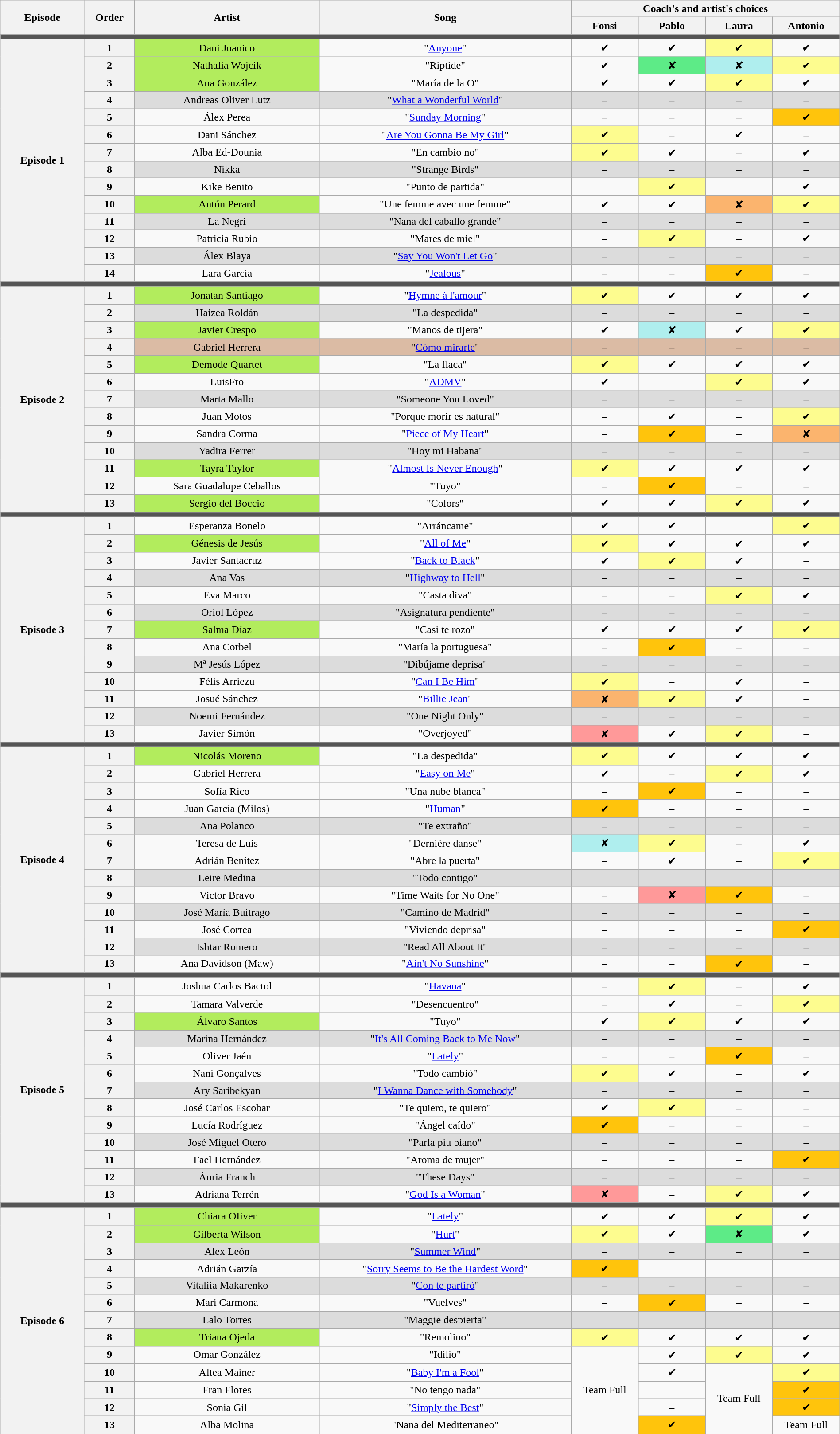<table class="wikitable" style="text-align:center; width:100%">
<tr>
<th rowspan="2" scope="col" style="width:10%">Episode</th>
<th rowspan="2" scope="col" style="width:06%">Order</th>
<th rowspan="2" scope="col" style="width:22%">Artist</th>
<th rowspan="2" scope="col" style="width:30%">Song</th>
<th colspan="4" scope="col" style="width:32%"><strong>Coach's and artist's choices</strong></th>
</tr>
<tr>
<th style="width:08%">Fonsi</th>
<th style="width:08%">Pablo</th>
<th style="width:08%">Laura</th>
<th style="width:08%">Antonio</th>
</tr>
<tr>
<td colspan="8" style="background:#555"></td>
</tr>
<tr>
<th rowspan="14" scope="row">Episode 1<br></th>
<th>1</th>
<td style="background-color:#B2EC5D">Dani Juanico</td>
<td>"<a href='#'>Anyone</a>"</td>
<td>✔</td>
<td>✔</td>
<td style="background:#fdfc8f">✔</td>
<td>✔</td>
</tr>
<tr>
<th>2</th>
<td style="background-color:#B2EC5D">Nathalia Wojcik</td>
<td>"Riptide"</td>
<td>✔</td>
<td style="background:#5deb87">✘</td>
<td style="background:#afeeee">✘</td>
<td style="background:#fdfc8f">✔</td>
</tr>
<tr>
<th>3</th>
<td style="background-color:#B2EC5D">Ana González</td>
<td>"María de la O"</td>
<td>✔</td>
<td>✔</td>
<td style="background:#fdfc8f">✔</td>
<td>✔</td>
</tr>
<tr style="background:#DCDCDC">
<th>4</th>
<td>Andreas Oliver Lutz</td>
<td>"<a href='#'>What a Wonderful World</a>"</td>
<td>–</td>
<td>–</td>
<td>–</td>
<td>–</td>
</tr>
<tr>
<th>5</th>
<td>Álex Perea</td>
<td>"<a href='#'>Sunday Morning</a>"</td>
<td>–</td>
<td>–</td>
<td>–</td>
<td style="background:#ffc40c">✔</td>
</tr>
<tr>
<th>6</th>
<td>Dani Sánchez</td>
<td>"<a href='#'>Are You Gonna Be My Girl</a>"</td>
<td style="background:#fdfc8f">✔</td>
<td>–</td>
<td>✔</td>
<td>–</td>
</tr>
<tr>
<th>7</th>
<td>Alba Ed-Dounia</td>
<td>"En cambio no"</td>
<td style="background:#fdfc8f">✔</td>
<td>✔</td>
<td>–</td>
<td>✔</td>
</tr>
<tr style="background:#DCDCDC">
<th>8</th>
<td>Nikka</td>
<td>"Strange Birds"</td>
<td>–</td>
<td>–</td>
<td>–</td>
<td>–</td>
</tr>
<tr>
<th>9</th>
<td>Kike Benito</td>
<td>"Punto de partida"</td>
<td>–</td>
<td style="background:#fdfc8f">✔</td>
<td>–</td>
<td>✔</td>
</tr>
<tr>
<th>10</th>
<td style="background-color:#B2EC5D">Antón Perard</td>
<td>"Une femme avec une femme"</td>
<td>✔</td>
<td>✔</td>
<td style="background:#fbb46e">✘</td>
<td style="background:#fdfc8f">✔</td>
</tr>
<tr style="background:#DCDCDC">
<th>11</th>
<td>La Negri</td>
<td>"Nana del caballo grande"</td>
<td>–</td>
<td>–</td>
<td>–</td>
<td>–</td>
</tr>
<tr>
<th>12</th>
<td>Patricia Rubio</td>
<td>"Mares de miel"</td>
<td>–</td>
<td style="background:#fdfc8f">✔</td>
<td>–</td>
<td>✔</td>
</tr>
<tr style="background:#DCDCDC">
<th>13</th>
<td>Álex Blaya</td>
<td>"<a href='#'>Say You Won't Let Go</a>"</td>
<td>–</td>
<td>–</td>
<td>–</td>
<td>–</td>
</tr>
<tr>
<th>14</th>
<td>Lara García</td>
<td>"<a href='#'>Jealous</a>"</td>
<td>–</td>
<td>–</td>
<td style="background:#ffc40c">✔</td>
<td>–</td>
</tr>
<tr>
<td colspan="8" style="background:#555"></td>
</tr>
<tr>
<th rowspan="13">Episode 2<br></th>
<th>1</th>
<td style="background-color:#B2EC5D">Jonatan Santiago</td>
<td>"<a href='#'>Hymne à l'amour</a>"</td>
<td style="background:#fdfc8f">✔</td>
<td>✔</td>
<td>✔</td>
<td>✔</td>
</tr>
<tr style="background:#DCDCDC">
<th>2</th>
<td>Haizea Roldán</td>
<td>"La despedida"</td>
<td>–</td>
<td>–</td>
<td>–</td>
<td>–</td>
</tr>
<tr>
<th>3</th>
<td style="background-color:#B2EC5D">Javier Crespo</td>
<td>"Manos de tijera"</td>
<td>✔</td>
<td style="background:#afeeee">✘</td>
<td>✔</td>
<td style="background:#fdfc8f">✔</td>
</tr>
<tr style="background:#dbbba4">
<th>4</th>
<td>Gabriel Herrera</td>
<td>"<a href='#'>Cómo mirarte</a>"</td>
<td>–</td>
<td>–</td>
<td>–</td>
<td>–</td>
</tr>
<tr>
<th>5</th>
<td style="background-color:#B2EC5D">Demode Quartet</td>
<td>"La flaca"</td>
<td style="background:#fdfc8f">✔</td>
<td>✔</td>
<td>✔</td>
<td>✔</td>
</tr>
<tr>
<th>6</th>
<td>LuisFro</td>
<td>"<a href='#'>ADMV</a>"</td>
<td>✔</td>
<td>–</td>
<td style="background:#fdfc8f">✔</td>
<td>✔</td>
</tr>
<tr style="background:#DCDCDC">
<th>7</th>
<td>Marta Mallo</td>
<td>"Someone You Loved"</td>
<td>–</td>
<td>–</td>
<td>–</td>
<td>–</td>
</tr>
<tr>
<th>8</th>
<td>Juan Motos</td>
<td>"Porque morir es natural"</td>
<td>–</td>
<td>✔</td>
<td>–</td>
<td style="background:#fdfc8f">✔</td>
</tr>
<tr>
<th>9</th>
<td>Sandra Corma</td>
<td>"<a href='#'>Piece of My Heart</a>"</td>
<td>–</td>
<td style="background:#ffc40c">✔</td>
<td>–</td>
<td style="background:#fbb46e">✘</td>
</tr>
<tr style="background:#DCDCDC">
<th>10</th>
<td>Yadira Ferrer</td>
<td>"Hoy mi Habana"</td>
<td>–</td>
<td>–</td>
<td>–</td>
<td>–</td>
</tr>
<tr>
<th>11</th>
<td style="background-color:#B2EC5D">Tayra Taylor</td>
<td>"<a href='#'>Almost Is Never Enough</a>"</td>
<td style="background:#fdfc8f">✔</td>
<td>✔</td>
<td>✔</td>
<td>✔</td>
</tr>
<tr>
<th>12</th>
<td>Sara Guadalupe Ceballos</td>
<td>"Tuyo"</td>
<td>–</td>
<td style="background:#ffc40c">✔</td>
<td>–</td>
<td>–</td>
</tr>
<tr>
<th>13</th>
<td style="background-color:#B2EC5D">Sergio del Boccio</td>
<td>"Colors"</td>
<td>✔</td>
<td>✔</td>
<td style="background:#fdfc8f">✔</td>
<td>✔</td>
</tr>
<tr>
<td colspan="8" style="background:#555"></td>
</tr>
<tr>
<th rowspan="13">Episode 3<br></th>
<th>1</th>
<td>Esperanza Bonelo</td>
<td>"Arráncame"</td>
<td>✔</td>
<td>✔</td>
<td>–</td>
<td style="background:#fdfc8f">✔</td>
</tr>
<tr>
<th>2</th>
<td style="background-color:#B2EC5D">Génesis de Jesús</td>
<td>"<a href='#'>All of Me</a>"</td>
<td style="background:#fdfc8f">✔</td>
<td>✔</td>
<td>✔</td>
<td>✔</td>
</tr>
<tr>
<th>3</th>
<td>Javier Santacruz</td>
<td>"<a href='#'>Back to Black</a>"</td>
<td>✔</td>
<td style="background:#fdfc8f">✔</td>
<td>✔</td>
<td>–</td>
</tr>
<tr style="background:#DCDCDC">
<th>4</th>
<td>Ana Vas</td>
<td>"<a href='#'>Highway to Hell</a>"</td>
<td>–</td>
<td>–</td>
<td>–</td>
<td>–</td>
</tr>
<tr>
<th>5</th>
<td>Eva Marco</td>
<td>"Casta diva"</td>
<td>–</td>
<td>–</td>
<td style="background:#fdfc8f">✔</td>
<td>✔</td>
</tr>
<tr style="background:#DCDCDC">
<th>6</th>
<td>Oriol López</td>
<td>"Asignatura pendiente"</td>
<td>–</td>
<td>–</td>
<td>–</td>
<td>–</td>
</tr>
<tr>
<th>7</th>
<td style="background-color:#B2EC5D">Salma Díaz</td>
<td>"Casi te rozo"</td>
<td>✔</td>
<td>✔</td>
<td>✔</td>
<td style="background:#fdfc8f">✔</td>
</tr>
<tr>
<th>8</th>
<td>Ana Corbel</td>
<td>"María la portuguesa"</td>
<td>–</td>
<td style="background:#ffc40c">✔</td>
<td>–</td>
<td>–</td>
</tr>
<tr style="background:#DCDCDC">
<th>9</th>
<td>Mª Jesús López</td>
<td>"Dibújame deprisa"</td>
<td>–</td>
<td>–</td>
<td>–</td>
<td>–</td>
</tr>
<tr>
<th>10</th>
<td>Félis Arriezu</td>
<td>"<a href='#'>Can I Be Him</a>"</td>
<td style="background:#fdfc8f">✔</td>
<td>–</td>
<td>✔</td>
<td>–</td>
</tr>
<tr>
<th>11</th>
<td>Josué Sánchez</td>
<td>"<a href='#'>Billie Jean</a>"</td>
<td style="background:#fbb46e">✘</td>
<td style="background:#fdfc8f">✔</td>
<td>✔</td>
<td>–</td>
</tr>
<tr style="background:#DCDCDC">
<th>12</th>
<td>Noemi Fernández</td>
<td>"One Night Only"</td>
<td>–</td>
<td>–</td>
<td>–</td>
<td>–</td>
</tr>
<tr>
<th>13</th>
<td>Javier Simón</td>
<td>"Overjoyed"</td>
<td style="background:#ff9999">✘</td>
<td>✔</td>
<td style="background:#fdfc8f">✔</td>
<td>–</td>
</tr>
<tr>
<td colspan="8" style="background:#555"></td>
</tr>
<tr>
<th rowspan="13">Episode 4<br></th>
<th>1</th>
<td style="background-color:#B2EC5D">Nicolás Moreno</td>
<td>"La despedida"</td>
<td style="background:#fdfc8f">✔</td>
<td>✔</td>
<td>✔</td>
<td>✔</td>
</tr>
<tr>
<th>2</th>
<td>Gabriel Herrera</td>
<td>"<a href='#'>Easy on Me</a>"</td>
<td>✔</td>
<td>–</td>
<td style="background:#fdfc8f">✔</td>
<td>✔</td>
</tr>
<tr>
<th>3</th>
<td>Sofía Rico</td>
<td>"Una nube blanca"</td>
<td>–</td>
<td style="background:#ffc40c">✔</td>
<td>–</td>
<td>–</td>
</tr>
<tr>
<th>4</th>
<td>Juan García (Milos)</td>
<td>"<a href='#'>Human</a>"</td>
<td style="background:#ffc40c">✔</td>
<td>–</td>
<td>–</td>
<td>–</td>
</tr>
<tr style="background:#DCDCDC">
<th>5</th>
<td>Ana Polanco</td>
<td>"Te extraño"</td>
<td>–</td>
<td>–</td>
<td>–</td>
<td>–</td>
</tr>
<tr>
<th>6</th>
<td>Teresa de Luis</td>
<td>"Dernière danse"</td>
<td style="background:#afeeee">✘</td>
<td style="background:#fdfc8f">✔</td>
<td>–</td>
<td>✔</td>
</tr>
<tr>
<th>7</th>
<td>Adrián Benítez</td>
<td>"Abre la puerta"</td>
<td>–</td>
<td>✔</td>
<td>–</td>
<td style="background:#fdfc8f">✔</td>
</tr>
<tr style="background:#DCDCDC">
<th>8</th>
<td>Leire Medina</td>
<td>"Todo contigo"</td>
<td>–</td>
<td>–</td>
<td>–</td>
<td>–</td>
</tr>
<tr>
<th>9</th>
<td>Victor Bravo</td>
<td>"Time Waits for No One"</td>
<td>–</td>
<td style="background:#ff9999">✘</td>
<td style="background:#ffc40c">✔</td>
<td>–</td>
</tr>
<tr style="background:#DCDCDC">
<th>10</th>
<td>José María Buitrago</td>
<td>"Camino de Madrid"</td>
<td>–</td>
<td>–</td>
<td>–</td>
<td>–</td>
</tr>
<tr>
<th>11</th>
<td>José Correa</td>
<td>"Viviendo deprisa"</td>
<td>–</td>
<td>–</td>
<td>–</td>
<td style="background:#ffc40c">✔</td>
</tr>
<tr style="background:#DCDCDC">
<th>12</th>
<td>Ishtar Romero</td>
<td>"Read All About It"</td>
<td>–</td>
<td>–</td>
<td>–</td>
<td>–</td>
</tr>
<tr>
<th>13</th>
<td>Ana Davidson (Maw)</td>
<td>"<a href='#'>Ain't No Sunshine</a>"</td>
<td>–</td>
<td>–</td>
<td style="background:#ffc40c">✔</td>
<td>–</td>
</tr>
<tr>
<td colspan="8" style="background:#555"></td>
</tr>
<tr>
<th rowspan="13">Episode 5<br></th>
<th>1</th>
<td>Joshua Carlos Bactol</td>
<td>"<a href='#'>Havana</a>"</td>
<td>–</td>
<td style="background:#fdfc8f">✔</td>
<td>–</td>
<td>✔</td>
</tr>
<tr>
<th>2</th>
<td>Tamara Valverde</td>
<td>"Desencuentro"</td>
<td>–</td>
<td>✔</td>
<td>–</td>
<td style="background:#fdfc8f">✔</td>
</tr>
<tr>
<th>3</th>
<td style="background-color:#B2EC5D">Álvaro Santos</td>
<td>"Tuyo"</td>
<td>✔</td>
<td style="background:#fdfc8f">✔</td>
<td>✔</td>
<td>✔</td>
</tr>
<tr style="background:#DCDCDC">
<th>4</th>
<td>Marina Hernández</td>
<td>"<a href='#'>It's All Coming Back to Me Now</a>"</td>
<td>–</td>
<td>–</td>
<td>–</td>
<td>–</td>
</tr>
<tr>
<th>5</th>
<td>Oliver Jaén</td>
<td>"<a href='#'>Lately</a>"</td>
<td>–</td>
<td>–</td>
<td style="background:#ffc40c">✔</td>
<td>–</td>
</tr>
<tr>
<th>6</th>
<td>Nani Gonçalves</td>
<td>"Todo cambió"</td>
<td style="background:#fdfc8f">✔</td>
<td>✔</td>
<td>–</td>
<td>✔</td>
</tr>
<tr style="background:#DCDCDC">
<th>7</th>
<td>Ary Saribekyan</td>
<td>"<a href='#'>I Wanna Dance with Somebody</a>"</td>
<td>–</td>
<td>–</td>
<td>–</td>
<td>–</td>
</tr>
<tr>
<th>8</th>
<td>José Carlos Escobar</td>
<td>"Te quiero, te quiero"</td>
<td>✔</td>
<td style="background:#fdfc8f">✔</td>
<td>–</td>
<td>–</td>
</tr>
<tr>
<th>9</th>
<td>Lucía Rodríguez</td>
<td>"Ángel caído"</td>
<td style="background:#ffc40c">✔</td>
<td>–</td>
<td>–</td>
<td>–</td>
</tr>
<tr style="background:#DCDCDC">
<th>10</th>
<td>José Miguel Otero</td>
<td>"Parla piu piano"</td>
<td>–</td>
<td>–</td>
<td>–</td>
<td>–</td>
</tr>
<tr>
<th>11</th>
<td>Fael Hernández</td>
<td>"Aroma de mujer"</td>
<td>–</td>
<td>–</td>
<td>–</td>
<td style="background:#ffc40c">✔</td>
</tr>
<tr style="background:#DCDCDC">
<th>12</th>
<td>Àuria Franch</td>
<td>"These Days"</td>
<td>–</td>
<td>–</td>
<td>–</td>
<td>–</td>
</tr>
<tr>
<th>13</th>
<td>Adriana Terrén</td>
<td>"<a href='#'>God Is a Woman</a>"</td>
<td style="background:#ff9999">✘</td>
<td>–</td>
<td style="background:#fdfc8f">✔</td>
<td>✔</td>
</tr>
<tr>
<td colspan="8" style="background:#555"></td>
</tr>
<tr>
<th rowspan="13">Episode 6<br></th>
<th>1</th>
<td style="background-color:#B2EC5D">Chiara OIiver</td>
<td>"<a href='#'>Lately</a>"</td>
<td>✔</td>
<td>✔</td>
<td style="background:#fdfc8f">✔</td>
<td>✔</td>
</tr>
<tr>
<th>2</th>
<td style="background-color:#B2EC5D">Gilberta Wilson</td>
<td>"<a href='#'>Hurt</a>"</td>
<td style="background:#fdfc8f">✔</td>
<td>✔</td>
<td style="background:#5deb87">✘</td>
<td>✔</td>
</tr>
<tr style="background:#DCDCDC">
<th>3</th>
<td>Alex León</td>
<td>"<a href='#'>Summer Wind</a>"</td>
<td>–</td>
<td>–</td>
<td>–</td>
<td>–</td>
</tr>
<tr>
<th>4</th>
<td>Adrián Garzía</td>
<td>"<a href='#'>Sorry Seems to Be the Hardest Word</a>"</td>
<td style="background:#ffc40c">✔</td>
<td>–</td>
<td>–</td>
<td>–</td>
</tr>
<tr style="background:#DCDCDC">
<th>5</th>
<td>Vitaliia Makarenko</td>
<td>"<a href='#'>Con te partirò</a>"</td>
<td>–</td>
<td>–</td>
<td>–</td>
<td>–</td>
</tr>
<tr>
<th>6</th>
<td>Mari Carmona</td>
<td>"Vuelves"</td>
<td>–</td>
<td style="background:#ffc40c">✔</td>
<td>–</td>
<td>–</td>
</tr>
<tr style="background:#DCDCDC">
<th>7</th>
<td>Lalo Torres</td>
<td>"Maggie despierta"</td>
<td>–</td>
<td>–</td>
<td>–</td>
<td>–</td>
</tr>
<tr>
<th>8</th>
<td style="background-color:#B2EC5D">Triana Ojeda</td>
<td>"Remolino"</td>
<td style="background:#fdfc8f">✔</td>
<td>✔</td>
<td>✔</td>
<td>✔</td>
</tr>
<tr>
<th>9</th>
<td>Omar González</td>
<td>"Idilio"</td>
<td rowspan="5">Team Full</td>
<td>✔</td>
<td style="background:#fdfc8f">✔</td>
<td>✔</td>
</tr>
<tr>
<th>10</th>
<td>Altea Mainer</td>
<td>"<a href='#'>Baby I'm a Fool</a>"</td>
<td>✔</td>
<td rowspan="4">Team Full</td>
<td style="background:#fdfc8f">✔</td>
</tr>
<tr>
<th>11</th>
<td>Fran Flores</td>
<td>"No tengo nada"</td>
<td>–</td>
<td style="background:#ffc40c">✔</td>
</tr>
<tr>
<th>12</th>
<td>Sonia Gil</td>
<td>"<a href='#'>Simply the Best</a>"</td>
<td>–</td>
<td style="background:#ffc40c">✔</td>
</tr>
<tr>
<th>13</th>
<td>Alba Molina</td>
<td>"Nana del Mediterraneo"</td>
<td style="background:#ffc40c">✔</td>
<td>Team Full</td>
</tr>
</table>
